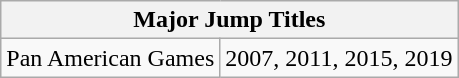<table class="wikitable">
<tr>
<th colspan="2">Major Jump Titles</th>
</tr>
<tr>
<td>Pan American Games</td>
<td>2007, 2011, 2015, 2019</td>
</tr>
</table>
